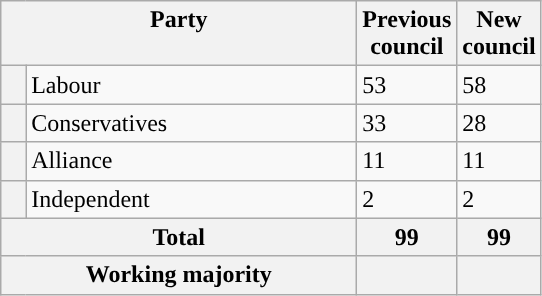<table class="wikitable">
<tr>
<th valign=top colspan="2" style="width: 230px">Party</th>
<th valign=top style="width: 30px">Previous council</th>
<th valign=top style="width: 30px">New council</th>
</tr>
<tr>
<th style="background-color: "></th>
<td>Labour</td>
<td>53</td>
<td>58</td>
</tr>
<tr>
<th style="background-color: "></th>
<td>Conservatives</td>
<td>33</td>
<td>28</td>
</tr>
<tr>
<th style="background-color: "></th>
<td>Alliance</td>
<td>11</td>
<td>11</td>
</tr>
<tr>
<th style="background-color: "></th>
<td>Independent</td>
<td>2</td>
<td>2</td>
</tr>
<tr>
<th colspan=2>Total</th>
<th style="text-align: center">99</th>
<th colspan=3>99</th>
</tr>
<tr>
<th colspan=2>Working majority</th>
<th></th>
<th></th>
</tr>
</table>
